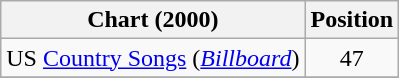<table class="wikitable sortable">
<tr>
<th scope="col">Chart (2000)</th>
<th scope="col">Position</th>
</tr>
<tr>
<td>US <a href='#'>Country Songs</a> (<em><a href='#'>Billboard</a></em>)</td>
<td align="center">47</td>
</tr>
<tr>
</tr>
</table>
